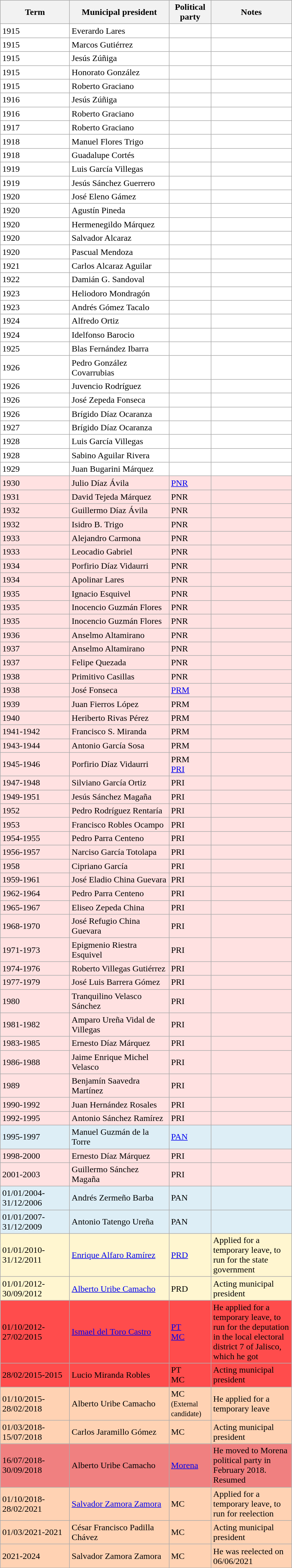<table class="wikitable">
<tr>
<th width=120px>Term</th>
<th width=175px>Municipal president</th>
<th width=70px>Political party</th>
<th width=140>Notes</th>
</tr>
<tr style="background:#ffffff">
<td>1915</td>
<td>Everardo Lares</td>
<td></td>
<td></td>
</tr>
<tr style="background:#ffffff">
<td>1915</td>
<td>Marcos Gutiérrez</td>
<td></td>
<td></td>
</tr>
<tr style="background:#ffffff">
<td>1915</td>
<td>Jesús Zúñiga</td>
<td></td>
<td></td>
</tr>
<tr style="background:#ffffff">
<td>1915</td>
<td>Honorato González</td>
<td></td>
<td></td>
</tr>
<tr style="background:#ffffff">
<td>1915</td>
<td>Roberto Graciano</td>
<td></td>
<td></td>
</tr>
<tr style="background:#ffffff">
<td>1916</td>
<td>Jesús Zúñiga</td>
<td></td>
<td></td>
</tr>
<tr style="background:#ffffff">
<td>1916</td>
<td>Roberto Graciano</td>
<td></td>
<td></td>
</tr>
<tr style="background:#ffffff">
<td>1917</td>
<td>Roberto Graciano</td>
<td></td>
<td></td>
</tr>
<tr style="background:#ffffff">
<td>1918</td>
<td>Manuel Flores Trigo</td>
<td></td>
<td></td>
</tr>
<tr style="background:#ffffff">
<td>1918</td>
<td>Guadalupe Cortés</td>
<td></td>
<td></td>
</tr>
<tr style="background:#ffffff">
<td>1919</td>
<td>Luis García Villegas</td>
<td></td>
<td></td>
</tr>
<tr style="background:#ffffff">
<td>1919</td>
<td>Jesús Sánchez Guerrero</td>
<td></td>
<td></td>
</tr>
<tr style="background:#ffffff">
<td>1920</td>
<td>José Eleno Gámez</td>
<td></td>
<td></td>
</tr>
<tr style="background:#ffffff">
<td>1920</td>
<td>Agustín Pineda</td>
<td></td>
<td></td>
</tr>
<tr style="background:#ffffff">
<td>1920</td>
<td>Hermenegildo Márquez</td>
<td></td>
<td></td>
</tr>
<tr style="background:#ffffff">
<td>1920</td>
<td>Salvador Alcaraz</td>
<td></td>
<td></td>
</tr>
<tr style="background:#ffffff">
<td>1920</td>
<td>Pascual Mendoza</td>
<td></td>
<td></td>
</tr>
<tr style="background:#ffffff">
<td>1921</td>
<td>Carlos Alcaraz Aguilar</td>
<td></td>
<td></td>
</tr>
<tr style="background:#ffffff">
<td>1922</td>
<td>Damián G. Sandoval</td>
<td></td>
<td></td>
</tr>
<tr style="background:#ffffff">
<td>1923</td>
<td>Heliodoro Mondragón</td>
<td></td>
<td></td>
</tr>
<tr style="background:#ffffff">
<td>1923</td>
<td>Andrés Gómez Tacalo</td>
<td></td>
<td></td>
</tr>
<tr style="background:#ffffff">
<td>1924</td>
<td>Alfredo Ortiz</td>
<td></td>
<td></td>
</tr>
<tr style="background:#ffffff">
<td>1924</td>
<td>Idelfonso Barocio</td>
<td></td>
<td></td>
</tr>
<tr style="background:#ffffff">
<td>1925</td>
<td>Blas Fernández Ibarra</td>
<td></td>
<td></td>
</tr>
<tr style="background:#ffffff">
<td>1926</td>
<td>Pedro González Covarrubias</td>
<td></td>
<td></td>
</tr>
<tr style="background:#ffffff">
<td>1926</td>
<td>Juvencio Rodríguez</td>
<td></td>
<td></td>
</tr>
<tr style="background:#ffffff">
<td>1926</td>
<td>José Zepeda Fonseca</td>
<td></td>
<td></td>
</tr>
<tr style="background:#ffffff">
<td>1926</td>
<td>Brígido Díaz Ocaranza</td>
<td></td>
<td></td>
</tr>
<tr style="background:#ffffff">
<td>1927</td>
<td>Brígido Díaz Ocaranza</td>
<td></td>
<td></td>
</tr>
<tr style="background:#ffffff">
<td>1928</td>
<td>Luis García Villegas</td>
<td></td>
<td></td>
</tr>
<tr style="background:#ffffff">
<td>1928</td>
<td>Sabino Aguilar Rivera</td>
<td></td>
<td></td>
</tr>
<tr style="background:#ffffff">
<td>1929</td>
<td>Juan Bugarini Márquez</td>
<td></td>
<td></td>
</tr>
<tr style="background:#ffe1e1">
<td>1930</td>
<td>Julio Díaz Ávila</td>
<td><a href='#'>PNR</a> </td>
<td></td>
</tr>
<tr style="background:#ffe1e1">
<td>1931</td>
<td>David Tejeda Márquez</td>
<td>PNR </td>
<td></td>
</tr>
<tr style="background:#ffe1e1">
<td>1932</td>
<td>Guillermo Díaz Ávila</td>
<td>PNR </td>
<td></td>
</tr>
<tr style="background:#ffe1e1">
<td>1932</td>
<td>Isidro B. Trigo</td>
<td>PNR </td>
<td></td>
</tr>
<tr style="background:#ffe1e1">
<td>1933</td>
<td>Alejandro Carmona</td>
<td>PNR </td>
<td></td>
</tr>
<tr style="background:#ffe1e1">
<td>1933</td>
<td>Leocadio Gabriel</td>
<td>PNR </td>
<td></td>
</tr>
<tr style="background:#ffe1e1">
<td>1934</td>
<td>Porfirio Díaz Vidaurri</td>
<td>PNR </td>
<td></td>
</tr>
<tr style="background:#ffe1e1">
<td>1934</td>
<td>Apolinar Lares</td>
<td>PNR </td>
<td></td>
</tr>
<tr style="background:#ffe1e1">
<td>1935</td>
<td>Ignacio Esquivel</td>
<td>PNR </td>
<td></td>
</tr>
<tr style="background:#ffe1e1">
<td>1935</td>
<td>Inocencio Guzmán Flores</td>
<td>PNR </td>
<td></td>
</tr>
<tr style="background:#ffe1e1">
<td>1935</td>
<td>Inocencio Guzmán Flores</td>
<td>PNR </td>
<td></td>
</tr>
<tr style="background:#ffe1e1">
<td>1936</td>
<td>Anselmo Altamirano</td>
<td>PNR </td>
<td></td>
</tr>
<tr style="background:#ffe1e1">
<td>1937</td>
<td>Anselmo Altamirano</td>
<td>PNR </td>
<td></td>
</tr>
<tr style="background:#ffe1e1">
<td>1937</td>
<td>Felipe Quezada</td>
<td>PNR </td>
<td></td>
</tr>
<tr style="background:#ffe1e1">
<td>1938</td>
<td>Primitivo Casillas</td>
<td>PNR </td>
<td></td>
</tr>
<tr style="background:#ffe1e1">
<td>1938</td>
<td>José Fonseca</td>
<td><a href='#'>PRM</a> </td>
<td></td>
</tr>
<tr style="background:#ffe1e1">
<td>1939</td>
<td>Juan Fierros López</td>
<td>PRM </td>
<td></td>
</tr>
<tr style="background:#ffe1e1">
<td>1940</td>
<td>Heriberto Rivas Pérez</td>
<td>PRM </td>
<td></td>
</tr>
<tr style="background:#ffe1e1">
<td>1941-1942</td>
<td>Francisco S. Miranda</td>
<td>PRM </td>
<td></td>
</tr>
<tr style="background:#ffe1e1">
<td>1943-1944</td>
<td>Antonio García Sosa</td>
<td>PRM </td>
<td></td>
</tr>
<tr style="background:#ffe1e1">
<td>1945-1946</td>
<td>Porfirio Díaz Vidaurri</td>
<td>PRM <br> <a href='#'>PRI</a> </td>
<td></td>
</tr>
<tr style="background:#ffe1e1">
<td>1947-1948</td>
<td>Silviano García Ortiz</td>
<td>PRI </td>
<td></td>
</tr>
<tr style="background:#ffe1e1">
<td>1949-1951</td>
<td>Jesús Sánchez Magaña</td>
<td>PRI </td>
<td></td>
</tr>
<tr style="background:#ffe1e1">
<td>1952</td>
<td>Pedro Rodríguez Rentaría</td>
<td>PRI </td>
<td></td>
</tr>
<tr style="background:#ffe1e1">
<td>1953</td>
<td>Francisco Robles Ocampo</td>
<td>PRI </td>
<td></td>
</tr>
<tr style="background:#ffe1e1">
<td>1954-1955</td>
<td>Pedro Parra Centeno</td>
<td>PRI </td>
<td></td>
</tr>
<tr style="background:#ffe1e1">
<td>1956-1957</td>
<td>Narciso García Totolapa</td>
<td>PRI </td>
<td></td>
</tr>
<tr style="background:#ffe1e1">
<td>1958</td>
<td>Cipriano García</td>
<td>PRI </td>
<td></td>
</tr>
<tr style="background:#ffe1e1">
<td>1959-1961</td>
<td>José Eladio China Guevara</td>
<td>PRI </td>
<td></td>
</tr>
<tr style="background:#ffe1e1">
<td>1962-1964</td>
<td>Pedro Parra Centeno</td>
<td>PRI </td>
<td></td>
</tr>
<tr style="background:#ffe1e1">
<td>1965-1967</td>
<td>Eliseo Zepeda China</td>
<td>PRI </td>
<td></td>
</tr>
<tr style="background:#ffe1e1">
<td>1968-1970</td>
<td>José Refugio China Guevara</td>
<td>PRI </td>
<td></td>
</tr>
<tr style="background:#ffe1e1">
<td>1971-1973</td>
<td>Epigmenio Riestra Esquivel</td>
<td>PRI </td>
<td></td>
</tr>
<tr style="background:#ffe1e1">
<td>1974-1976</td>
<td>Roberto Villegas Gutiérrez</td>
<td>PRI </td>
<td></td>
</tr>
<tr style="background:#ffe1e1">
<td>1977-1979</td>
<td>José Luis Barrera Gómez</td>
<td>PRI </td>
<td></td>
</tr>
<tr style="background:#ffe1e1">
<td>1980</td>
<td>Tranquilino Velasco Sánchez</td>
<td>PRI </td>
<td></td>
</tr>
<tr style="background:#ffe1e1">
<td>1981-1982</td>
<td>Amparo Ureña Vidal de Villegas</td>
<td>PRI </td>
<td></td>
</tr>
<tr style="background:#ffe1e1">
<td>1983-1985</td>
<td>Ernesto Díaz Márquez</td>
<td>PRI </td>
<td></td>
</tr>
<tr style="background:#ffe1e1">
<td>1986-1988</td>
<td>Jaime Enrique Michel Velasco</td>
<td>PRI </td>
<td></td>
</tr>
<tr style="background:#ffe1e1">
<td>1989</td>
<td>Benjamín Saavedra Martínez</td>
<td>PRI </td>
<td></td>
</tr>
<tr style="background:#ffe1e1">
<td>1990-1992</td>
<td>Juan Hernández Rosales</td>
<td>PRI </td>
<td></td>
</tr>
<tr style="background:#ffe1e1">
<td>1992-1995</td>
<td>Antonio Sánchez Ramírez</td>
<td>PRI </td>
<td></td>
</tr>
<tr style="background:#ddeef6">
<td>1995-1997</td>
<td>Manuel Guzmán de la Torre</td>
<td><a href='#'>PAN</a> </td>
<td></td>
</tr>
<tr style="background:#ffe1e1">
<td>1998-2000</td>
<td>Ernesto Díaz Márquez</td>
<td>PRI </td>
<td></td>
</tr>
<tr style="background:#ffe1e1">
<td>2001-2003</td>
<td>Guillermo Sánchez Magaña</td>
<td>PRI </td>
<td></td>
</tr>
<tr style="background:#ddeef6">
<td>01/01/2004-31/12/2006</td>
<td>Andrés Zermeño Barba</td>
<td>PAN </td>
<td></td>
</tr>
<tr style="background:#ddeef6">
<td>01/01/2007-31/12/2009</td>
<td>Antonio Tatengo Ureña</td>
<td>PAN </td>
<td></td>
</tr>
<tr style="background:#fff6d0">
<td>01/01/2010-31/12/2011</td>
<td><a href='#'>Enrique Alfaro Ramírez</a></td>
<td><a href='#'>PRD</a> </td>
<td>Applied for a temporary leave, to run for the state government</td>
</tr>
<tr style="background:#fff6d0">
<td>01/01/2012-30/09/2012</td>
<td><a href='#'>Alberto Uribe Camacho</a></td>
<td>PRD </td>
<td>Acting municipal president</td>
</tr>
<tr style="background:#ff4c4c">
<td>01/10/2012-27/02/2015</td>
<td><a href='#'>Ismael del Toro Castro</a></td>
<td><a href='#'>PT</a> <br> <a href='#'>MC</a> </td>
<td>He applied for a temporary leave, to run for the deputation in the local electoral district 7 of Jalisco, which he got</td>
</tr>
<tr style="background:#ff4c4c">
<td>28/02/2015-2015</td>
<td>Lucio Miranda Robles</td>
<td>PT <br> MC </td>
<td>Acting municipal president</td>
</tr>
<tr style="background:#ffd2b3">
<td>01/10/2015-28/02/2018</td>
<td>Alberto Uribe Camacho</td>
<td>MC <br><small>(External candidate)</small></td>
<td>He applied for a temporary leave</td>
</tr>
<tr style="background:#ffd2b3">
<td>01/03/2018-15/07/2018</td>
<td>Carlos Jaramillo Gómez</td>
<td>MC </td>
<td>Acting municipal president</td>
</tr>
<tr style="background:#f08080">
<td>16/07/2018-30/09/2018</td>
<td>Alberto Uribe Camacho</td>
<td><a href='#'>Morena</a> </td>
<td>He moved to Morena political party in February 2018. Resumed</td>
</tr>
<tr style="background:#ffd2b3">
<td>01/10/2018-28/02/2021</td>
<td><a href='#'>Salvador Zamora Zamora</a></td>
<td>MC </td>
<td>Applied for a temporary leave, to run for reelection</td>
</tr>
<tr style="background:#ffd2b3">
<td>01/03/2021-2021</td>
<td>César Francisco Padilla Chávez</td>
<td>MC </td>
<td>Acting municipal president</td>
</tr>
<tr style="background:#ffd2b3">
<td>2021-2024</td>
<td>Salvador Zamora Zamora</td>
<td>MC </td>
<td>He was reelected on 06/06/2021</td>
</tr>
</table>
